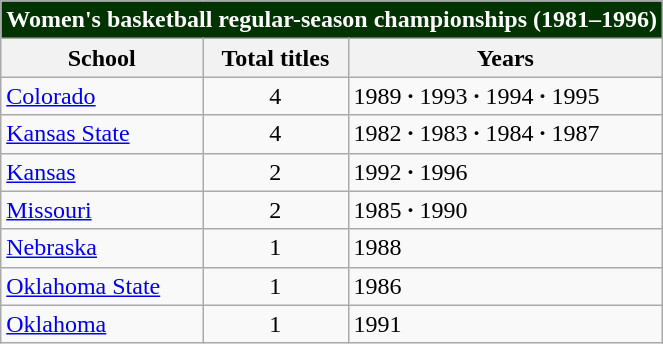<table class="wikitable">
<tr>
<th colspan="4" style= background:#003300;color:white;>Women's basketball regular-season championships (1981–1996)</th>
</tr>
<tr>
<th>School</th>
<th>Total titles</th>
<th>Years</th>
</tr>
<tr>
<td><a href='#'>Colorado</a></td>
<td style="text-align:center;">4</td>
<td>1989 <strong>·</strong> 1993 <strong>·</strong> 1994 <strong>·</strong> 1995</td>
</tr>
<tr>
<td><a href='#'>Kansas State</a></td>
<td style="text-align:center;">4</td>
<td>1982 <strong>·</strong> 1983 <strong>·</strong> 1984 <strong>·</strong> 1987</td>
</tr>
<tr>
<td><a href='#'>Kansas</a></td>
<td style="text-align:center;">2</td>
<td>1992 <strong>·</strong> 1996</td>
</tr>
<tr>
<td><a href='#'>Missouri</a></td>
<td style="text-align:center;">2</td>
<td>1985 <strong>·</strong> 1990</td>
</tr>
<tr>
<td><a href='#'>Nebraska</a></td>
<td style="text-align:center;">1</td>
<td>1988</td>
</tr>
<tr>
<td><a href='#'>Oklahoma State</a></td>
<td style="text-align:center;">1</td>
<td>1986</td>
</tr>
<tr>
<td><a href='#'>Oklahoma</a></td>
<td style="text-align:center;">1</td>
<td>1991</td>
</tr>
</table>
